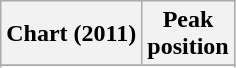<table class="wikitable sortable plainrowheaders" style="text-align:center">
<tr>
<th>Chart (2011)</th>
<th>Peak<br>position</th>
</tr>
<tr>
</tr>
<tr>
</tr>
<tr>
</tr>
<tr>
</tr>
<tr>
</tr>
</table>
